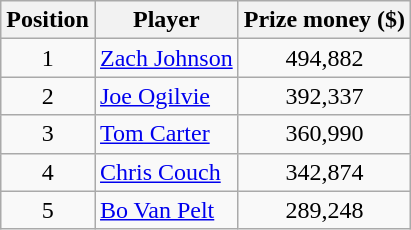<table class="wikitable">
<tr>
<th>Position</th>
<th>Player</th>
<th>Prize money ($)</th>
</tr>
<tr>
<td align=center>1</td>
<td> <a href='#'>Zach Johnson</a></td>
<td align=center>494,882</td>
</tr>
<tr>
<td align=center>2</td>
<td> <a href='#'>Joe Ogilvie</a></td>
<td align=center>392,337</td>
</tr>
<tr>
<td align=center>3</td>
<td> <a href='#'>Tom Carter</a></td>
<td align=center>360,990</td>
</tr>
<tr>
<td align=center>4</td>
<td> <a href='#'>Chris Couch</a></td>
<td align=center>342,874</td>
</tr>
<tr>
<td align=center>5</td>
<td> <a href='#'>Bo Van Pelt</a></td>
<td align=center>289,248</td>
</tr>
</table>
